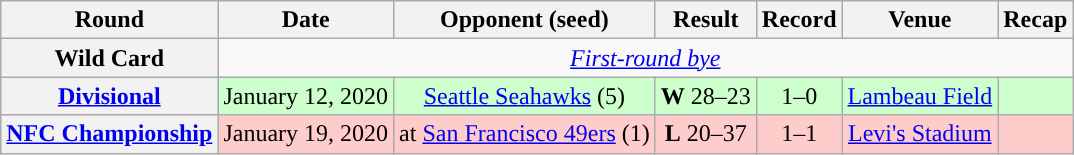<table class="wikitable" style="text-align:center">
<tr>
<th>Round</th>
<th>Date</th>
<th>Opponent (seed)</th>
<th>Result</th>
<th>Record</th>
<th>Venue</th>
<th>Recap</th>
</tr>
<tr>
<th>Wild Card</th>
<td colspan="6"><em><a href='#'>First-round bye</a></em></td>
</tr>
<tr style="background:#cfc">
<th><a href='#'>Divisional</a></th>
<td>January 12, 2020</td>
<td><a href='#'>Seattle Seahawks</a> (5)</td>
<td><strong>W</strong> 28–23</td>
<td>1–0</td>
<td><a href='#'>Lambeau Field</a></td>
<td></td>
</tr>
<tr style="background:#fcc">
<th><a href='#'>NFC Championship</a></th>
<td>January 19, 2020</td>
<td>at <a href='#'>San Francisco 49ers</a> (1)</td>
<td><strong>L</strong> 20–37</td>
<td>1–1</td>
<td><a href='#'>Levi's Stadium</a></td>
<td></td>
</tr>
</table>
